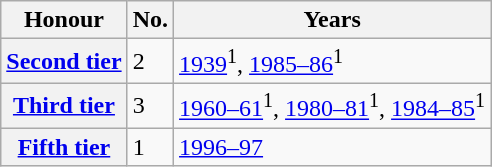<table class="wikitable plainrowheaders">
<tr>
<th scope=col>Honour</th>
<th scope=col>No.</th>
<th scope=col>Years</th>
</tr>
<tr>
<th scope=row><a href='#'>Second tier</a></th>
<td>2</td>
<td><a href='#'>1939</a><sup>1</sup>, <a href='#'>1985–86</a><sup>1</sup></td>
</tr>
<tr>
<th scope=row><a href='#'>Third tier</a></th>
<td>3</td>
<td><a href='#'>1960–61</a><sup>1</sup>, <a href='#'>1980–81</a><sup>1</sup>, <a href='#'>1984–85</a><sup>1</sup></td>
</tr>
<tr>
<th scope=row><a href='#'>Fifth tier</a></th>
<td>1</td>
<td><a href='#'>1996–97</a></td>
</tr>
</table>
